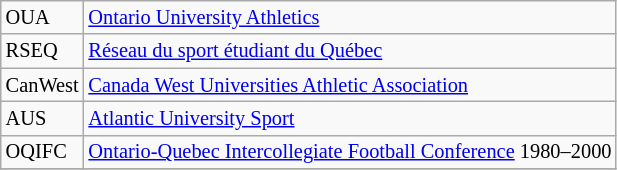<table class="wikitable" style="font-size: 85%">
<tr>
<td>OUA</td>
<td><a href='#'>Ontario University Athletics</a></td>
</tr>
<tr>
<td>RSEQ</td>
<td><a href='#'>Réseau du sport étudiant du Québec</a></td>
</tr>
<tr>
<td>CanWest</td>
<td><a href='#'>Canada West Universities Athletic Association</a></td>
</tr>
<tr>
<td>AUS</td>
<td><a href='#'>Atlantic University Sport</a></td>
</tr>
<tr>
<td>OQIFC</td>
<td><a href='#'>Ontario-Quebec Intercollegiate Football Conference</a> 1980–2000</td>
</tr>
<tr>
</tr>
</table>
